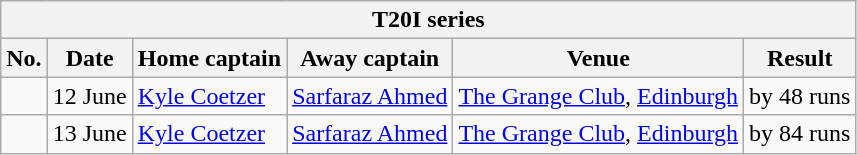<table class="wikitable">
<tr>
<th colspan="9">T20I series</th>
</tr>
<tr>
<th>No.</th>
<th>Date</th>
<th>Home captain</th>
<th>Away captain</th>
<th>Venue</th>
<th>Result</th>
</tr>
<tr>
<td></td>
<td>12 June</td>
<td><a href='#'>Kyle Coetzer</a></td>
<td><a href='#'>Sarfaraz Ahmed</a></td>
<td><a href='#'>The Grange Club</a>, <a href='#'>Edinburgh</a></td>
<td> by 48 runs</td>
</tr>
<tr>
<td></td>
<td>13 June</td>
<td><a href='#'>Kyle Coetzer</a></td>
<td><a href='#'>Sarfaraz Ahmed</a></td>
<td><a href='#'>The Grange Club</a>, <a href='#'>Edinburgh</a></td>
<td> by 84 runs</td>
</tr>
</table>
